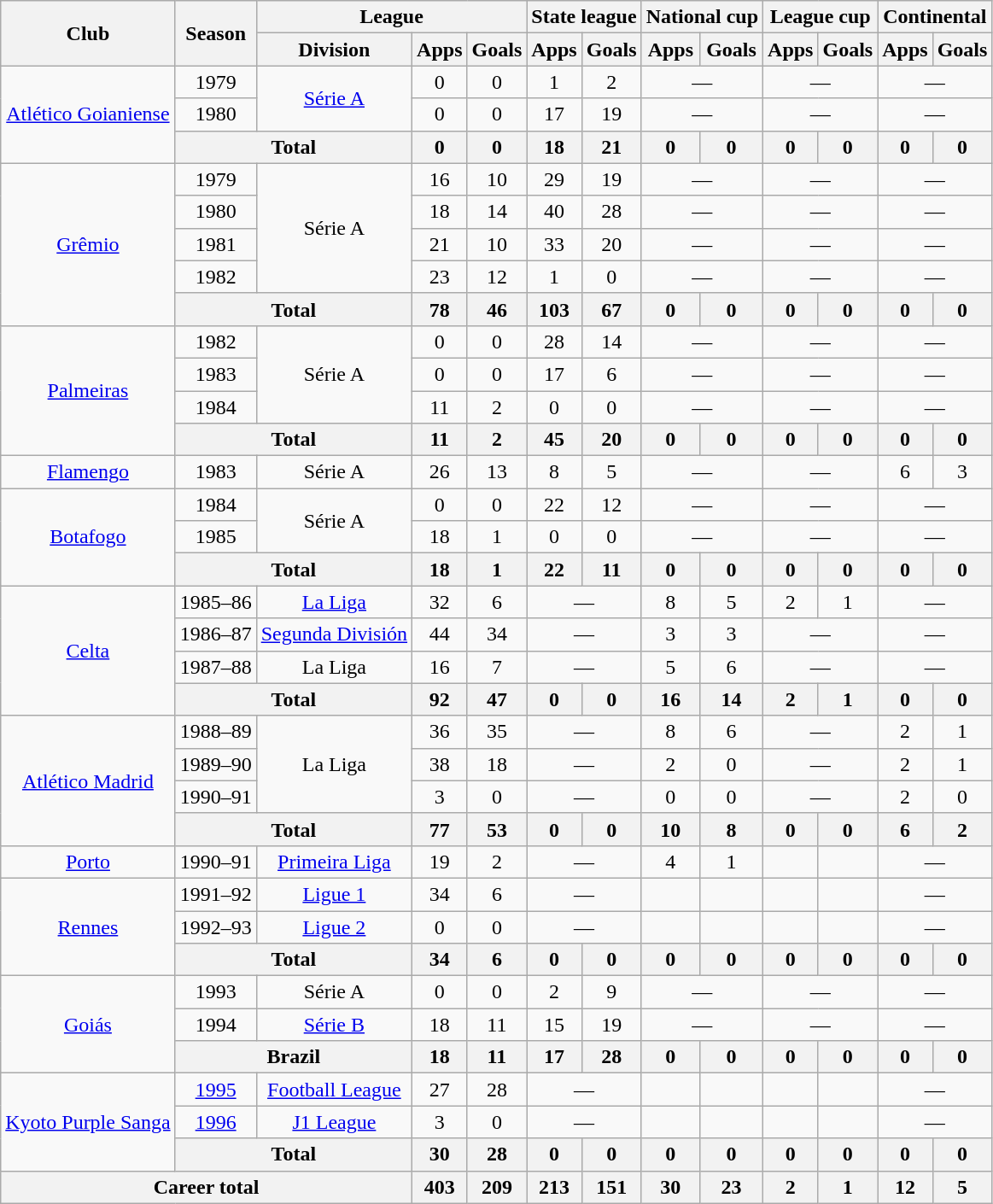<table class="wikitable" style="text-align:center">
<tr>
<th rowspan="2">Club</th>
<th rowspan="2">Season</th>
<th colspan="3">League</th>
<th colspan="2">State league</th>
<th colspan="2">National cup</th>
<th colspan="2">League cup</th>
<th colspan="2">Continental</th>
</tr>
<tr>
<th>Division</th>
<th>Apps</th>
<th>Goals</th>
<th>Apps</th>
<th>Goals</th>
<th>Apps</th>
<th>Goals</th>
<th>Apps</th>
<th>Goals</th>
<th>Apps</th>
<th>Goals</th>
</tr>
<tr>
<td rowspan="3"><a href='#'>Atlético Goianiense</a></td>
<td>1979</td>
<td rowspan="2"><a href='#'>Série A</a></td>
<td>0</td>
<td>0</td>
<td>1</td>
<td>2</td>
<td colspan="2">—</td>
<td colspan="2">—</td>
<td colspan="2">—</td>
</tr>
<tr>
<td>1980</td>
<td>0</td>
<td>0</td>
<td>17</td>
<td>19</td>
<td colspan="2">—</td>
<td colspan="2">—</td>
<td colspan="2">—</td>
</tr>
<tr>
<th colspan="2">Total</th>
<th>0</th>
<th>0</th>
<th>18</th>
<th>21</th>
<th>0</th>
<th>0</th>
<th>0</th>
<th>0</th>
<th>0</th>
<th>0</th>
</tr>
<tr>
<td rowspan="5"><a href='#'>Grêmio</a></td>
<td>1979</td>
<td rowspan="4">Série A</td>
<td>16</td>
<td>10</td>
<td>29</td>
<td>19</td>
<td colspan="2">—</td>
<td colspan="2">—</td>
<td colspan="2">—</td>
</tr>
<tr>
<td>1980</td>
<td>18</td>
<td>14</td>
<td>40</td>
<td>28</td>
<td colspan="2">—</td>
<td colspan="2">—</td>
<td colspan="2">—</td>
</tr>
<tr>
<td>1981</td>
<td>21</td>
<td>10</td>
<td>33</td>
<td>20</td>
<td colspan="2">—</td>
<td colspan="2">—</td>
<td colspan="2">—</td>
</tr>
<tr>
<td>1982</td>
<td>23</td>
<td>12</td>
<td>1</td>
<td>0</td>
<td colspan="2">—</td>
<td colspan="2">—</td>
<td colspan="2">—</td>
</tr>
<tr>
<th colspan="2">Total</th>
<th>78</th>
<th>46</th>
<th>103</th>
<th>67</th>
<th>0</th>
<th>0</th>
<th>0</th>
<th>0</th>
<th>0</th>
<th>0</th>
</tr>
<tr>
<td rowspan="4"><a href='#'>Palmeiras</a></td>
<td>1982</td>
<td rowspan="3">Série A</td>
<td>0</td>
<td>0</td>
<td>28</td>
<td>14</td>
<td colspan="2">—</td>
<td colspan="2">—</td>
<td colspan="2">—</td>
</tr>
<tr>
<td>1983</td>
<td>0</td>
<td>0</td>
<td>17</td>
<td>6</td>
<td colspan="2">—</td>
<td colspan="2">—</td>
<td colspan="2">—</td>
</tr>
<tr>
<td>1984</td>
<td>11</td>
<td>2</td>
<td>0</td>
<td>0</td>
<td colspan="2">—</td>
<td colspan="2">—</td>
<td colspan="2">—</td>
</tr>
<tr>
<th colspan="2">Total</th>
<th>11</th>
<th>2</th>
<th>45</th>
<th>20</th>
<th>0</th>
<th>0</th>
<th>0</th>
<th>0</th>
<th>0</th>
<th>0</th>
</tr>
<tr>
<td><a href='#'>Flamengo</a></td>
<td>1983</td>
<td>Série A</td>
<td>26</td>
<td>13</td>
<td>8</td>
<td>5</td>
<td colspan="2">—</td>
<td colspan="2">—</td>
<td>6</td>
<td>3</td>
</tr>
<tr>
<td rowspan="3"><a href='#'>Botafogo</a></td>
<td>1984</td>
<td rowspan="2">Série A</td>
<td>0</td>
<td>0</td>
<td>22</td>
<td>12</td>
<td colspan="2">—</td>
<td colspan="2">—</td>
<td colspan="2">—</td>
</tr>
<tr>
<td>1985</td>
<td>18</td>
<td>1</td>
<td>0</td>
<td>0</td>
<td colspan="2">—</td>
<td colspan="2">—</td>
<td colspan="2">—</td>
</tr>
<tr>
<th colspan="2">Total</th>
<th>18</th>
<th>1</th>
<th>22</th>
<th>11</th>
<th>0</th>
<th>0</th>
<th>0</th>
<th>0</th>
<th>0</th>
<th>0</th>
</tr>
<tr>
<td rowspan="4"><a href='#'>Celta</a></td>
<td>1985–86</td>
<td><a href='#'>La Liga</a></td>
<td>32</td>
<td>6</td>
<td colspan="2">—</td>
<td>8</td>
<td>5</td>
<td>2</td>
<td>1</td>
<td colspan="2">—</td>
</tr>
<tr>
<td>1986–87</td>
<td><a href='#'>Segunda División</a></td>
<td>44</td>
<td>34</td>
<td colspan="2">—</td>
<td>3</td>
<td>3</td>
<td colspan="2">—</td>
<td colspan="2">—</td>
</tr>
<tr>
<td>1987–88</td>
<td>La Liga</td>
<td>16</td>
<td>7</td>
<td colspan="2">—</td>
<td>5</td>
<td>6</td>
<td colspan="2">—</td>
<td colspan="2">—</td>
</tr>
<tr>
<th colspan="2">Total</th>
<th>92</th>
<th>47</th>
<th>0</th>
<th>0</th>
<th>16</th>
<th>14</th>
<th>2</th>
<th>1</th>
<th>0</th>
<th>0</th>
</tr>
<tr>
<td rowspan="4"><a href='#'>Atlético Madrid</a></td>
<td>1988–89</td>
<td rowspan="3">La Liga</td>
<td>36</td>
<td>35</td>
<td colspan="2">—</td>
<td>8</td>
<td>6</td>
<td colspan="2">—</td>
<td>2</td>
<td>1</td>
</tr>
<tr>
<td>1989–90</td>
<td>38</td>
<td>18</td>
<td colspan="2">—</td>
<td>2</td>
<td>0</td>
<td colspan="2">—</td>
<td>2</td>
<td>1</td>
</tr>
<tr>
<td>1990–91</td>
<td>3</td>
<td>0</td>
<td colspan="2">—</td>
<td>0</td>
<td>0</td>
<td colspan="2">—</td>
<td>2</td>
<td>0</td>
</tr>
<tr>
<th colspan="2">Total</th>
<th>77</th>
<th>53</th>
<th>0</th>
<th>0</th>
<th>10</th>
<th>8</th>
<th>0</th>
<th>0</th>
<th>6</th>
<th>2</th>
</tr>
<tr>
<td><a href='#'>Porto</a></td>
<td>1990–91</td>
<td><a href='#'>Primeira Liga</a></td>
<td>19</td>
<td>2</td>
<td colspan="2">—</td>
<td>4</td>
<td>1</td>
<td></td>
<td></td>
<td colspan="2">—</td>
</tr>
<tr>
<td rowspan="3"><a href='#'>Rennes</a></td>
<td>1991–92</td>
<td><a href='#'>Ligue 1</a></td>
<td>34</td>
<td>6</td>
<td colspan="2">—</td>
<td></td>
<td></td>
<td></td>
<td></td>
<td colspan="2">—</td>
</tr>
<tr>
<td>1992–93</td>
<td><a href='#'>Ligue 2</a></td>
<td>0</td>
<td>0</td>
<td colspan="2">—</td>
<td></td>
<td></td>
<td></td>
<td></td>
<td colspan="2">—</td>
</tr>
<tr>
<th colspan="2">Total</th>
<th>34</th>
<th>6</th>
<th>0</th>
<th>0</th>
<th>0</th>
<th>0</th>
<th>0</th>
<th>0</th>
<th>0</th>
<th>0</th>
</tr>
<tr>
<td rowspan="3"><a href='#'>Goiás</a></td>
<td>1993</td>
<td>Série A</td>
<td>0</td>
<td>0</td>
<td>2</td>
<td>9</td>
<td colspan="2">—</td>
<td colspan="2">—</td>
<td colspan="2">—</td>
</tr>
<tr>
<td>1994</td>
<td><a href='#'>Série B</a></td>
<td>18</td>
<td>11</td>
<td>15</td>
<td>19</td>
<td colspan="2">—</td>
<td colspan="2">—</td>
<td colspan="2">—</td>
</tr>
<tr>
<th colspan="2">Brazil</th>
<th>18</th>
<th>11</th>
<th>17</th>
<th>28</th>
<th>0</th>
<th>0</th>
<th>0</th>
<th>0</th>
<th>0</th>
<th>0</th>
</tr>
<tr>
<td rowspan="3"><a href='#'>Kyoto Purple Sanga</a></td>
<td><a href='#'>1995</a></td>
<td><a href='#'>Football League</a></td>
<td>27</td>
<td>28</td>
<td colspan="2">—</td>
<td></td>
<td></td>
<td></td>
<td></td>
<td colspan="2">—</td>
</tr>
<tr>
<td><a href='#'>1996</a></td>
<td><a href='#'>J1 League</a></td>
<td>3</td>
<td>0</td>
<td colspan="2">—</td>
<td></td>
<td></td>
<td></td>
<td></td>
<td colspan="2">—</td>
</tr>
<tr>
<th colspan="2">Total</th>
<th>30</th>
<th>28</th>
<th>0</th>
<th>0</th>
<th>0</th>
<th>0</th>
<th>0</th>
<th>0</th>
<th>0</th>
<th>0</th>
</tr>
<tr>
<th colspan="3">Career total</th>
<th>403</th>
<th>209</th>
<th>213</th>
<th>151</th>
<th>30</th>
<th>23</th>
<th>2</th>
<th>1</th>
<th>12</th>
<th>5</th>
</tr>
</table>
